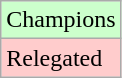<table class="wikitable">
<tr style="width:10px;background:#cfc">
<td>Champions</td>
</tr>
<tr style="width:10px;background:#fcc">
<td>Relegated</td>
</tr>
</table>
